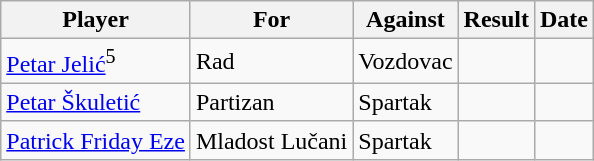<table class="wikitable">
<tr>
<th>Player</th>
<th>For</th>
<th>Against</th>
<th style="text-align:center;">Result</th>
<th>Date</th>
</tr>
<tr>
<td> <a href='#'>Petar Jelić</a><sup>5</sup></td>
<td>Rad</td>
<td>Vozdovac</td>
<td style="text-align:center;"></td>
<td></td>
</tr>
<tr>
<td> <a href='#'>Petar Škuletić</a></td>
<td>Partizan</td>
<td>Spartak</td>
<td style="text-align:center;"></td>
<td></td>
</tr>
<tr>
<td> <a href='#'>Patrick Friday Eze</a></td>
<td>Mladost Lučani</td>
<td>Spartak</td>
<td style="text-align:center;"></td>
<td></td>
</tr>
</table>
